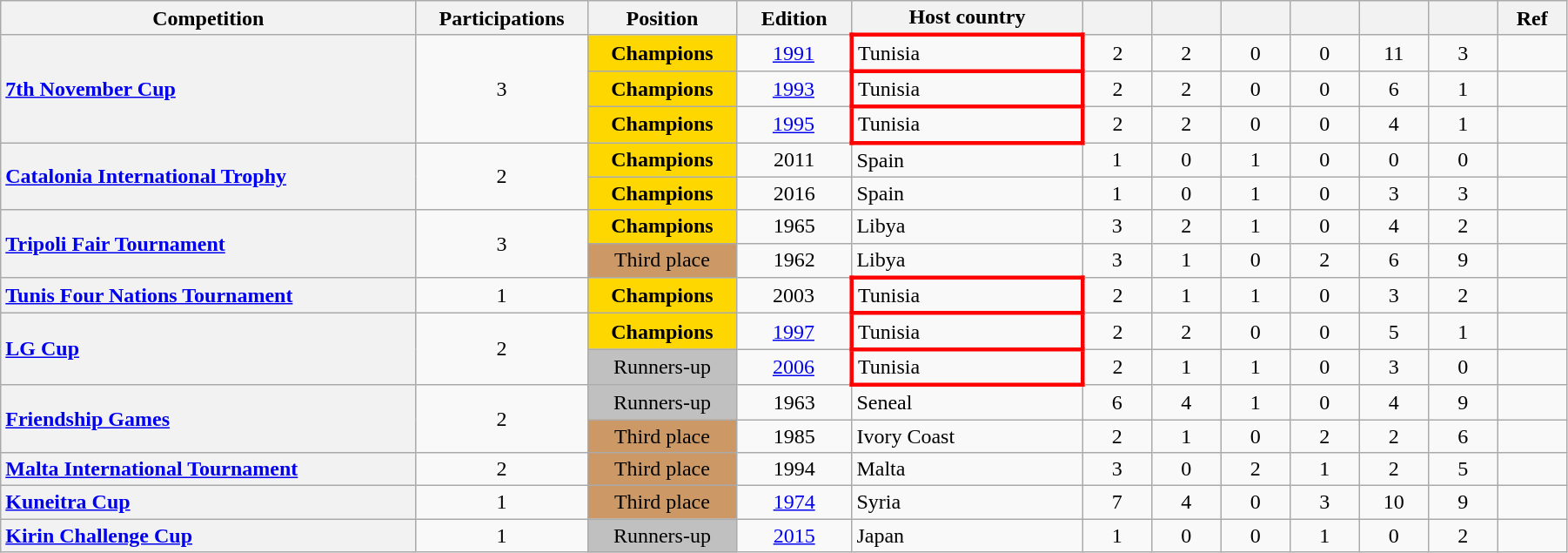<table class="wikitable" style="text-align: center; width:95%">
<tr>
<th width="18%">Competition</th>
<th width="5%">Participations</th>
<th width="5%">Position</th>
<th width="5%">Edition</th>
<th width="10%">Host country</th>
<th width="3%"></th>
<th width="3%"></th>
<th width="3%"></th>
<th width="3%"></th>
<th width="3%"></th>
<th width="3%"></th>
<th width="3%">Ref</th>
</tr>
<tr>
<th rowspan="3" style="text-align:left"><a href='#'>7th November Cup</a></th>
<td rowspan="3">3</td>
<td style="background:gold;"><strong>Champions</strong></td>
<td><a href='#'>1991</a></td>
<td align="left" style="border:3px solid red;"> Tunisia</td>
<td>2</td>
<td>2</td>
<td>0</td>
<td>0</td>
<td>11</td>
<td>3</td>
<td></td>
</tr>
<tr>
<td style="background:gold;"><strong>Champions</strong></td>
<td><a href='#'>1993</a></td>
<td align="left" style="border:3px solid red;"> Tunisia</td>
<td>2</td>
<td>2</td>
<td>0</td>
<td>0</td>
<td>6</td>
<td>1</td>
<td></td>
</tr>
<tr>
<td style="background:gold;"><strong>Champions</strong></td>
<td><a href='#'>1995</a></td>
<td align="left" style="border:3px solid red;"> Tunisia</td>
<td>2</td>
<td>2</td>
<td>0</td>
<td>0</td>
<td>4</td>
<td>1</td>
<td></td>
</tr>
<tr>
<th rowspan="2" style="text-align:left"><a href='#'>Catalonia International Trophy</a></th>
<td rowspan="2">2</td>
<td style="background:gold;"><strong>Champions</strong></td>
<td>2011</td>
<td align="left"> Spain</td>
<td>1</td>
<td>0</td>
<td>1</td>
<td>0</td>
<td>0</td>
<td>0</td>
<td></td>
</tr>
<tr>
<td style="background:gold;"><strong>Champions</strong></td>
<td>2016</td>
<td align="left"> Spain</td>
<td>1</td>
<td>0</td>
<td>1</td>
<td>0</td>
<td>3</td>
<td>3</td>
<td></td>
</tr>
<tr>
<th rowspan="2" style="text-align:left;"><a href='#'>Tripoli Fair Tournament</a></th>
<td rowspan="2">3</td>
<td style="background:gold;"><strong>Champions</strong></td>
<td>1965</td>
<td align="left"> Libya</td>
<td>3</td>
<td>2</td>
<td>1</td>
<td>0</td>
<td>4</td>
<td>2</td>
<td></td>
</tr>
<tr>
<td style="background:#c96;">Third place</td>
<td>1962</td>
<td align="left"> Libya</td>
<td>3</td>
<td>1</td>
<td>0</td>
<td>2</td>
<td>6</td>
<td>9</td>
<td></td>
</tr>
<tr>
<th style="text-align:left;"><a href='#'>Tunis Four Nations Tournament</a></th>
<td>1</td>
<td style="background:gold;"><strong>Champions</strong></td>
<td>2003</td>
<td align="left" style="border:3px solid red;"> Tunisia</td>
<td>2</td>
<td>1</td>
<td>1</td>
<td>0</td>
<td>3</td>
<td>2</td>
<td></td>
</tr>
<tr>
<th rowspan="2" style="text-align:left"><a href='#'>LG Cup</a></th>
<td rowspan="2">2</td>
<td style="background:gold;"><strong>Champions</strong></td>
<td><a href='#'>1997</a></td>
<td align="left" style="border:3px solid red;"> Tunisia</td>
<td>2</td>
<td>2</td>
<td>0</td>
<td>0</td>
<td>5</td>
<td>1</td>
<td></td>
</tr>
<tr>
<td style="background:silver;">Runners-up</td>
<td><a href='#'>2006</a></td>
<td align="left" style="border:3px solid red;"> Tunisia</td>
<td>2</td>
<td>1</td>
<td>1</td>
<td>0</td>
<td>3</td>
<td>0</td>
<td></td>
</tr>
<tr>
<th rowspan="2" style="text-align:left"><a href='#'>Friendship Games</a></th>
<td rowspan="2">2</td>
<td style="background:silver;">Runners-up</td>
<td>1963</td>
<td align="left"> Seneal</td>
<td>6</td>
<td>4</td>
<td>1</td>
<td>0</td>
<td>4</td>
<td>9</td>
<td></td>
</tr>
<tr>
<td style="background:#c96;">Third place</td>
<td>1985</td>
<td align="left"> Ivory Coast</td>
<td>2</td>
<td>1</td>
<td>0</td>
<td>2</td>
<td>2</td>
<td>6</td>
<td></td>
</tr>
<tr>
<th style="text-align:left;"><a href='#'>Malta International Tournament</a></th>
<td>2</td>
<td style="background:#c96;">Third place</td>
<td>1994</td>
<td align="left"> Malta</td>
<td>3</td>
<td>0</td>
<td>2</td>
<td>1</td>
<td>2</td>
<td>5</td>
<td></td>
</tr>
<tr>
<th style="text-align:left;"><a href='#'>Kuneitra Cup</a></th>
<td>1</td>
<td style="background:#c96;">Third place</td>
<td><a href='#'>1974</a></td>
<td align="left"> Syria</td>
<td>7</td>
<td>4</td>
<td>0</td>
<td>3</td>
<td>10</td>
<td>9</td>
<td></td>
</tr>
<tr>
<th style="text-align:left;"><a href='#'>Kirin Challenge Cup</a></th>
<td>1</td>
<td style="background:silver;">Runners-up</td>
<td><a href='#'>2015</a></td>
<td align="left"> Japan</td>
<td>1</td>
<td>0</td>
<td>0</td>
<td>1</td>
<td>0</td>
<td>2</td>
<td></td>
</tr>
</table>
